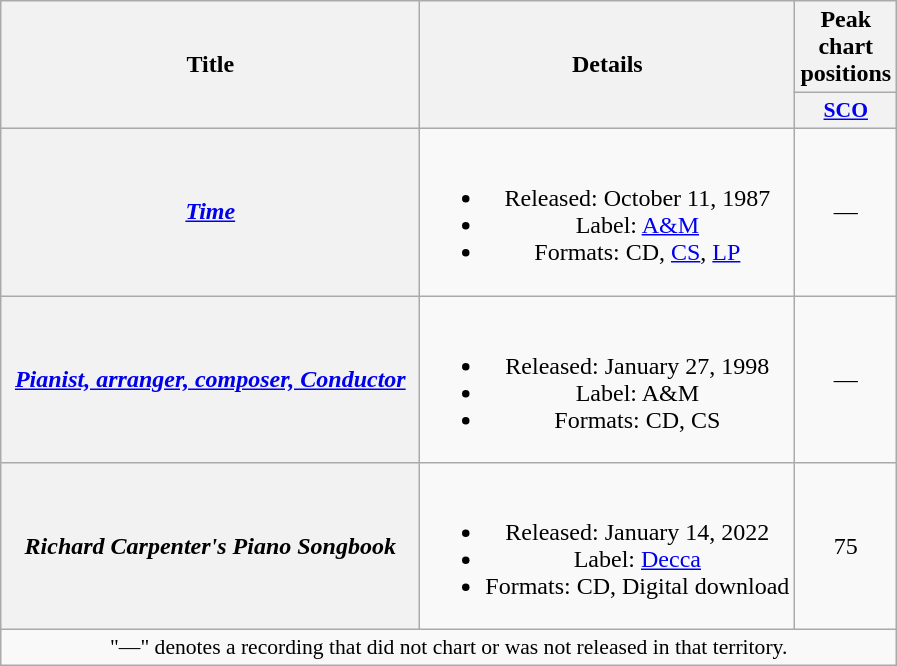<table class="wikitable plainrowheaders" style="text-align:center;">
<tr>
<th scope="col" rowspan="2" style="width:17em;">Title</th>
<th scope="col" rowspan="2">Details</th>
<th scope="col" colspan="1">Peak chart positions</th>
</tr>
<tr>
<th scope="col" style="width:2.5em;font-size:90%;"><a href='#'>SCO</a><br></th>
</tr>
<tr>
<th scope="row"><em><a href='#'>Time</a></em></th>
<td><br><ul><li>Released: October 11, 1987</li><li>Label: <a href='#'>A&M</a></li><li>Formats: CD, <a href='#'>CS</a>, <a href='#'>LP</a></li></ul></td>
<td>—</td>
</tr>
<tr>
<th scope="row"><em><a href='#'>Pianist, arranger, composer, Conductor</a></em></th>
<td><br><ul><li>Released: January 27, 1998</li><li>Label: A&M</li><li>Formats: CD, CS</li></ul></td>
<td>—</td>
</tr>
<tr>
<th scope="row"><em>Richard Carpenter's Piano Songbook</em></th>
<td><br><ul><li>Released: January 14, 2022</li><li>Label: <a href='#'>Decca</a></li><li>Formats: CD, Digital download</li></ul></td>
<td>75</td>
</tr>
<tr>
<td colspan="3" style="font-size:90%">"—" denotes a recording that did not chart or was not released in that territory.</td>
</tr>
</table>
